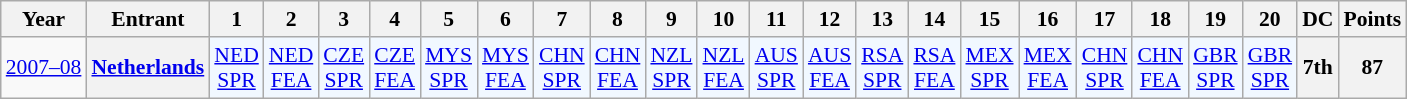<table class="wikitable" style="text-align:center; font-size:90%">
<tr>
<th>Year</th>
<th>Entrant</th>
<th>1</th>
<th>2</th>
<th>3</th>
<th>4</th>
<th>5</th>
<th>6</th>
<th>7</th>
<th>8</th>
<th>9</th>
<th>10</th>
<th>11</th>
<th>12</th>
<th>13</th>
<th>14</th>
<th>15</th>
<th>16</th>
<th>17</th>
<th>18</th>
<th>19</th>
<th>20</th>
<th>DC</th>
<th>Points</th>
</tr>
<tr>
<td><a href='#'>2007–08</a></td>
<th><a href='#'>Netherlands</a></th>
<td style="background:#F1F8FF;"><a href='#'>NED<br>SPR</a><br></td>
<td style="background:#F1F8FF;"><a href='#'>NED<br>FEA</a><br></td>
<td style="background:#F1F8FF;"><a href='#'>CZE<br>SPR</a><br></td>
<td style="background:#F1F8FF;"><a href='#'>CZE<br>FEA</a><br></td>
<td style="background:#F1F8FF;"><a href='#'>MYS<br>SPR</a><br></td>
<td style="background:#F1F8FF;"><a href='#'>MYS<br>FEA</a><br></td>
<td style="background:#F1F8FF;"><a href='#'>CHN<br>SPR</a><br></td>
<td style="background:#F1F8FF;"><a href='#'>CHN<br>FEA</a><br></td>
<td style="background:#F1F8FF;"><a href='#'>NZL<br>SPR</a><br></td>
<td style="background:#F1F8FF;"><a href='#'>NZL<br>FEA</a><br></td>
<td style="background:#F1F8FF;"><a href='#'>AUS<br>SPR</a><br></td>
<td style="background:#F1F8FF;"><a href='#'>AUS<br>FEA</a><br></td>
<td style="background:#F1F8FF;"><a href='#'>RSA<br>SPR</a><br></td>
<td style="background:#F1F8FF;"><a href='#'>RSA<br>FEA</a><br></td>
<td style="background:#F1F8FF;"><a href='#'>MEX<br>SPR</a><br></td>
<td style="background:#F1F8FF;"><a href='#'>MEX<br>FEA</a><br></td>
<td style="background:#F1F8FF;"><a href='#'>CHN<br>SPR</a><br></td>
<td style="background:#F1F8FF;"><a href='#'>CHN<br>FEA</a><br></td>
<td style="background:#F1F8FF;"><a href='#'>GBR<br>SPR</a><br></td>
<td style="background:#F1F8FF;"><a href='#'>GBR<br>SPR</a><br></td>
<th>7th</th>
<th>87</th>
</tr>
</table>
